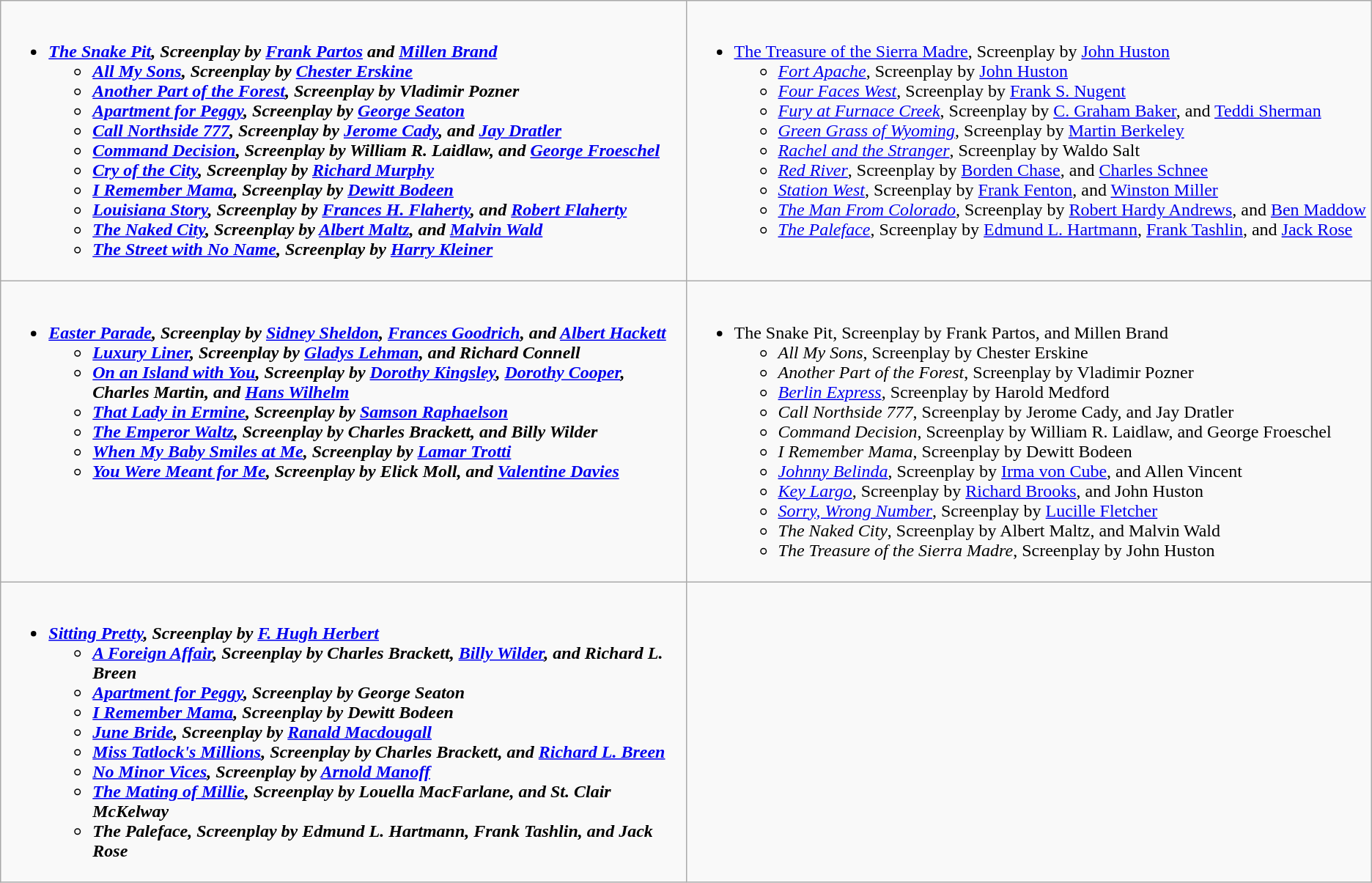<table class="wikitable">
<tr>
<td valign="top" width="50%"><br><ul><li><strong><em><a href='#'>The Snake Pit</a>,<em> Screenplay by <a href='#'>Frank Partos</a> and <a href='#'>Millen Brand</a><strong><ul><li></em><a href='#'>All My Sons</a><em>, Screenplay by <a href='#'>Chester Erskine</a></li><li></em><a href='#'>Another Part of the Forest</a><em>, Screenplay by Vladimir Pozner</li><li></em><a href='#'>Apartment for Peggy</a><em>, Screenplay by <a href='#'>George Seaton</a></li><li></em><a href='#'>Call Northside 777</a><em>, Screenplay by <a href='#'>Jerome Cady</a>, and <a href='#'>Jay Dratler</a></li><li></em><a href='#'>Command Decision</a><em>, Screenplay by William R. Laidlaw, and <a href='#'>George Froeschel</a></li><li></em><a href='#'>Cry of the City</a><em>, Screenplay by <a href='#'>Richard Murphy</a></li><li></em><a href='#'>I Remember Mama</a><em>, Screenplay by <a href='#'>Dewitt Bodeen</a></li><li></em><a href='#'>Louisiana Story</a><em>, Screenplay by <a href='#'>Frances H. Flaherty</a>, and <a href='#'>Robert Flaherty</a></li><li></em><a href='#'>The Naked City</a><em>, Screenplay by <a href='#'>Albert Maltz</a>, and <a href='#'>Malvin Wald</a></li><li></em><a href='#'>The Street with No Name</a><em>, Screenplay by <a href='#'>Harry Kleiner</a></li></ul></li></ul></td>
<td valign="top"><br><ul><li></em></strong><a href='#'>The Treasure of the Sierra Madre</a></em>, Screenplay by <a href='#'>John Huston</a></strong><ul><li><em><a href='#'>Fort Apache</a></em>, Screenplay by <a href='#'>John Huston</a></li><li><em><a href='#'>Four Faces West</a></em>, Screenplay by <a href='#'>Frank S. Nugent</a></li><li><em><a href='#'>Fury at Furnace Creek</a></em>, Screenplay by <a href='#'>C. Graham Baker</a>, and <a href='#'>Teddi Sherman</a></li><li><em><a href='#'>Green Grass of Wyoming</a></em>, Screenplay by <a href='#'>Martin Berkeley</a></li><li><em><a href='#'>Rachel and the Stranger</a></em>, Screenplay by Waldo Salt</li><li><em><a href='#'>Red River</a></em>, Screenplay by <a href='#'>Borden Chase</a>, and <a href='#'>Charles Schnee</a></li><li><em><a href='#'>Station West</a></em>, Screenplay by <a href='#'>Frank Fenton</a>, and <a href='#'>Winston Miller</a></li><li><em><a href='#'>The Man From Colorado</a></em>, Screenplay by <a href='#'>Robert Hardy Andrews</a>, and <a href='#'>Ben Maddow</a></li><li><em><a href='#'>The Paleface</a></em>, Screenplay by <a href='#'>Edmund L. Hartmann</a>, <a href='#'>Frank Tashlin</a>, and <a href='#'>Jack Rose</a></li></ul></li></ul></td>
</tr>
<tr>
<td valign="top"><br><ul><li><strong><em><a href='#'>Easter Parade</a><em>, Screenplay by <a href='#'>Sidney Sheldon</a>, <a href='#'>Frances Goodrich</a>, and <a href='#'>Albert Hackett</a><strong><ul><li></em><a href='#'>Luxury Liner</a><em>, Screenplay by <a href='#'>Gladys Lehman</a>, and Richard Connell</li><li></em><a href='#'>On an Island with You</a><em>, Screenplay by <a href='#'>Dorothy Kingsley</a>, <a href='#'>Dorothy Cooper</a>, Charles Martin, and <a href='#'>Hans Wilhelm</a></li><li></em><a href='#'>That Lady in Ermine</a><em>, Screenplay by <a href='#'>Samson Raphaelson</a></li><li></em><a href='#'>The Emperor Waltz</a><em>, Screenplay by Charles Brackett, and Billy Wilder</li><li></em><a href='#'>When My Baby Smiles at Me</a><em>, Screenplay by <a href='#'>Lamar Trotti</a></li><li></em><a href='#'>You Were Meant for Me</a><em>, Screenplay by Elick Moll, and <a href='#'>Valentine Davies</a></li></ul></li></ul></td>
<td valign="top"><br><ul><li></em></strong>The Snake Pit</em>, Screenplay by Frank Partos, and Millen Brand</strong><ul><li><em>All My Sons</em>, Screenplay by Chester Erskine</li><li><em>Another Part of the Forest</em>, Screenplay by Vladimir Pozner</li><li><em><a href='#'>Berlin Express</a></em>, Screenplay by Harold Medford</li><li><em>Call Northside 777</em>, Screenplay by Jerome Cady, and Jay Dratler</li><li><em>Command Decision</em>, Screenplay by William R. Laidlaw, and George Froeschel</li><li><em>I Remember Mama</em>, Screenplay by Dewitt Bodeen</li><li><em><a href='#'>Johnny Belinda</a></em>, Screenplay by <a href='#'>Irma von Cube</a>, and Allen Vincent</li><li><em><a href='#'>Key Largo</a></em>, Screenplay by <a href='#'>Richard Brooks</a>, and John Huston</li><li><em><a href='#'>Sorry, Wrong Number</a></em>, Screenplay by <a href='#'>Lucille Fletcher</a></li><li><em>The Naked City</em>, Screenplay by Albert Maltz, and Malvin Wald</li><li><em>The Treasure of the Sierra Madre</em>, Screenplay by John Huston</li></ul></li></ul></td>
</tr>
<tr>
<td valign="top"><br><ul><li><strong><em><a href='#'>Sitting Pretty</a><em>, Screenplay by <a href='#'>F. Hugh Herbert</a><strong><ul><li></em><a href='#'>A Foreign Affair</a><em>, Screenplay by Charles Brackett, <a href='#'>Billy Wilder</a>, and Richard L. Breen</li><li></em><a href='#'>Apartment for Peggy</a><em>, Screenplay by George Seaton</li><li></em><a href='#'>I Remember Mama</a><em>, Screenplay by Dewitt Bodeen</li><li></em><a href='#'>June Bride</a><em>, Screenplay by <a href='#'>Ranald Macdougall</a></li><li></em><a href='#'>Miss Tatlock's Millions</a><em>, Screenplay by Charles Brackett, and <a href='#'>Richard L. Breen</a></li><li></em><a href='#'>No Minor Vices</a><em>, Screenplay by <a href='#'>Arnold Manoff</a></li><li></em><a href='#'>The Mating of Millie</a><em>, Screenplay by Louella MacFarlane, and St. Clair McKelway</li><li></em>The Paleface<em>, Screenplay by Edmund L. Hartmann, Frank Tashlin, and Jack Rose</li></ul></li></ul></td>
<td></td>
</tr>
</table>
